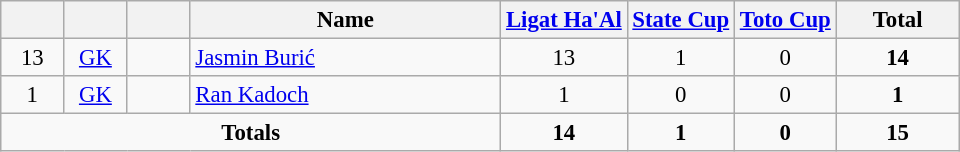<table class="wikitable sortable" style="font-size: 95%; text-align: center">
<tr>
<th width=35></th>
<th width=35></th>
<th width=35></th>
<th width=200>Name</th>
<th><a href='#'>Ligat Ha'Al</a></th>
<th><a href='#'>State Cup</a></th>
<th><a href='#'>Toto Cup</a></th>
<th width= 75>Total</th>
</tr>
<tr>
<td>13</td>
<td><a href='#'>GK</a></td>
<td></td>
<td align=left><a href='#'>Jasmin Burić</a></td>
<td>13</td>
<td>1</td>
<td>0</td>
<td><strong>14</strong></td>
</tr>
<tr>
<td>1</td>
<td><a href='#'>GK</a></td>
<td></td>
<td align=left><a href='#'>Ran Kadoch</a></td>
<td>1</td>
<td>0</td>
<td>0</td>
<td><strong>1</strong></td>
</tr>
<tr>
<td colspan=4><strong>Totals</strong></td>
<td><strong>14</strong></td>
<td><strong>1</strong></td>
<td><strong>0</strong></td>
<td><strong>15</strong></td>
</tr>
</table>
